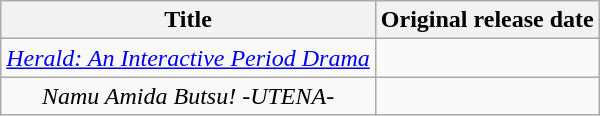<table class="wikitable sortable" style="text-align:center;" width="auto">
<tr>
<th scope="col">Title</th>
<th scope="col">Original release date</th>
</tr>
<tr>
<td><em><a href='#'>Herald: An Interactive Period Drama</a></em></td>
<td></td>
</tr>
<tr>
<td><em>Namu Amida Butsu! -UTENA-</em></td>
<td></td>
</tr>
</table>
